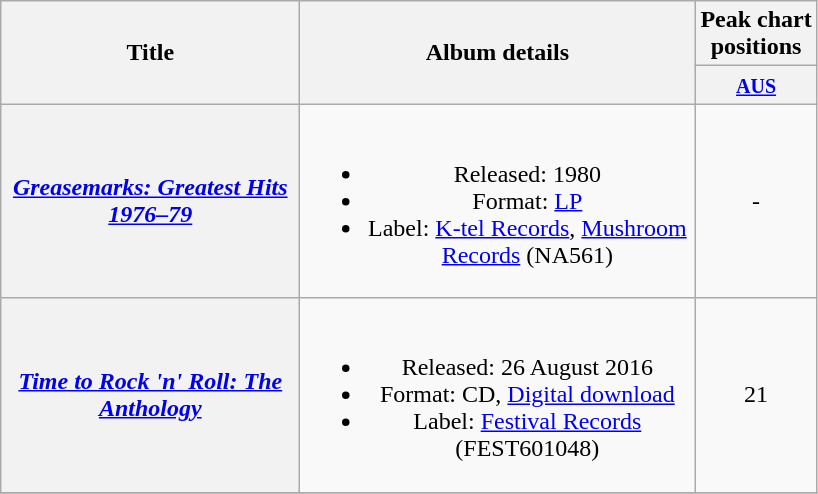<table class="wikitable plainrowheaders" style="text-align:center;" border="1">
<tr>
<th scope="col" rowspan="2" style="width:12em;">Title</th>
<th scope="col" rowspan="2" style="width:16em;">Album details</th>
<th scope="col" colspan="1">Peak chart<br>positions</th>
</tr>
<tr>
<th scope="col" style="text-align:center;"><small><a href='#'>AUS</a><br></small></th>
</tr>
<tr>
<th scope="row"><em><a href='#'>Greasemarks: Greatest Hits 1976–79</a></em></th>
<td><br><ul><li>Released: 1980</li><li>Format: <a href='#'>LP</a></li><li>Label: <a href='#'>K-tel Records</a>, <a href='#'>Mushroom Records</a> (NA561)</li></ul></td>
<td>-</td>
</tr>
<tr>
<th scope="row"><em><a href='#'>Time to Rock 'n' Roll: The Anthology</a></em></th>
<td><br><ul><li>Released: 26 August 2016</li><li>Format: CD, <a href='#'>Digital download</a></li><li>Label: <a href='#'>Festival Records</a> (FEST601048)</li></ul></td>
<td>21</td>
</tr>
<tr>
</tr>
</table>
